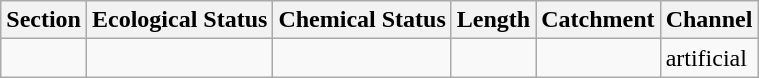<table class="wikitable">
<tr>
<th>Section</th>
<th>Ecological Status</th>
<th>Chemical Status</th>
<th>Length</th>
<th>Catchment</th>
<th>Channel</th>
</tr>
<tr>
<td></td>
<td></td>
<td></td>
<td></td>
<td></td>
<td>artificial</td>
</tr>
</table>
